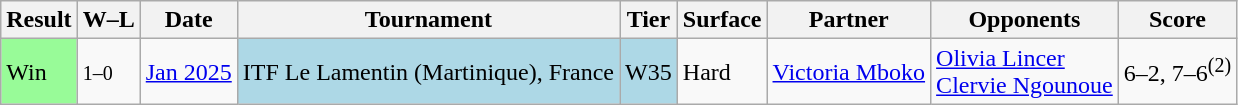<table class="sortable wikitable">
<tr>
<th>Result</th>
<th class="unsortable">W–L</th>
<th>Date</th>
<th>Tournament</th>
<th>Tier</th>
<th>Surface</th>
<th>Partner</th>
<th>Opponents</th>
<th class="unsortable">Score</th>
</tr>
<tr>
<td style="background:#98fb98;">Win</td>
<td><small>1–0</small></td>
<td><a href='#'>Jan 2025</a></td>
<td style="background:lightblue;">ITF Le Lamentin (Martinique), France</td>
<td style="background:lightblue;">W35</td>
<td>Hard</td>
<td> <a href='#'>Victoria Mboko</a></td>
<td> <a href='#'>Olivia Lincer</a> <br>  <a href='#'>Clervie Ngounoue</a></td>
<td>6–2, 7–6<sup>(2)</sup></td>
</tr>
</table>
